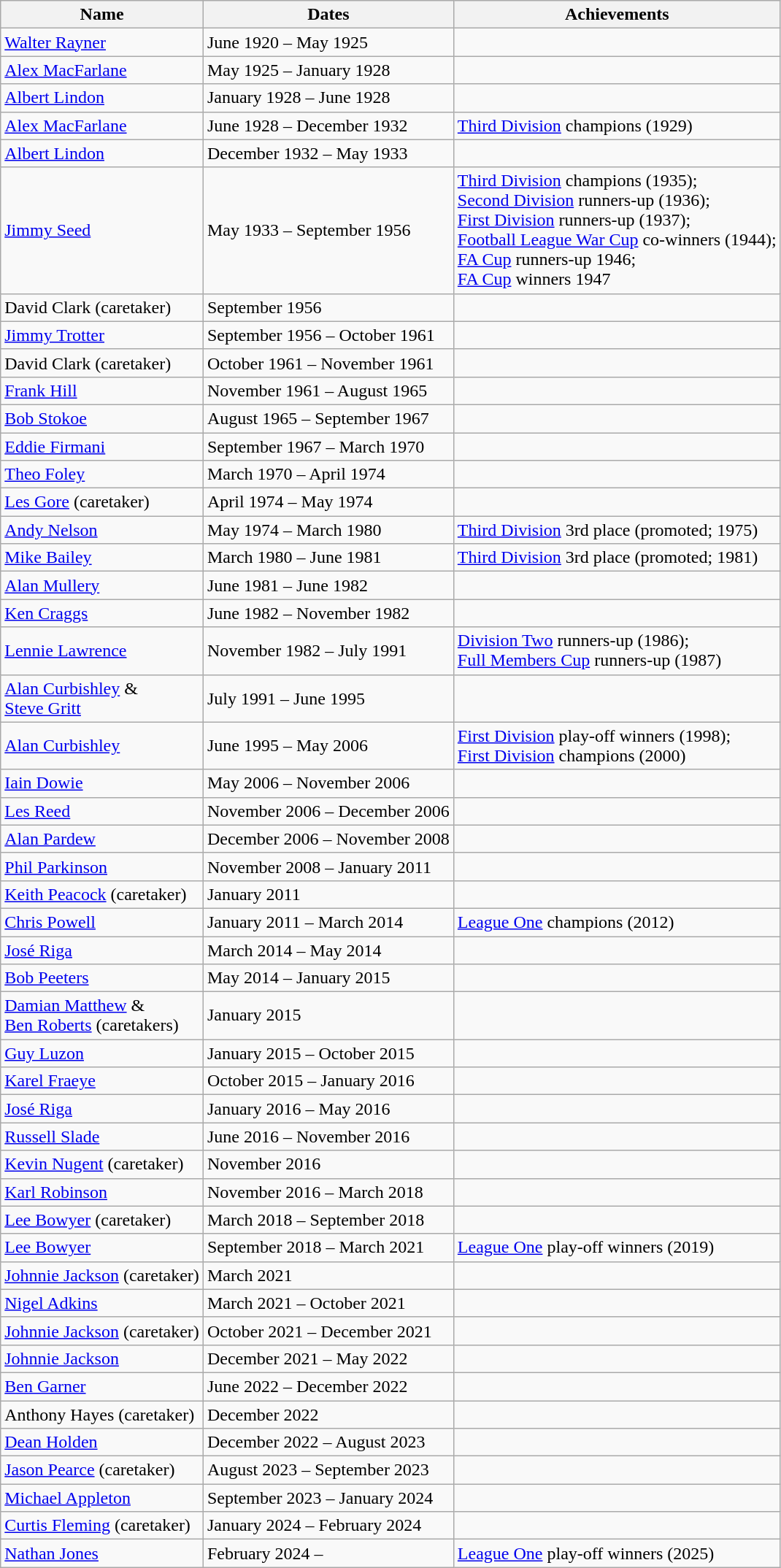<table class="wikitable">
<tr>
<th>Name</th>
<th>Dates</th>
<th>Achievements</th>
</tr>
<tr>
<td> <a href='#'>Walter Rayner</a></td>
<td>June 1920 – May 1925</td>
<td></td>
</tr>
<tr>
<td> <a href='#'>Alex MacFarlane</a></td>
<td>May 1925 – January 1928</td>
<td></td>
</tr>
<tr>
<td> <a href='#'>Albert Lindon</a></td>
<td>January 1928 – June 1928</td>
<td></td>
</tr>
<tr>
<td> <a href='#'>Alex MacFarlane</a></td>
<td>June 1928 – December 1932</td>
<td><a href='#'>Third Division</a> champions (1929)</td>
</tr>
<tr>
<td> <a href='#'>Albert Lindon</a></td>
<td>December 1932 – May 1933</td>
<td></td>
</tr>
<tr>
<td> <a href='#'>Jimmy Seed</a></td>
<td>May 1933 – September 1956</td>
<td><a href='#'>Third Division</a> champions (1935);<br><a href='#'>Second Division</a> runners-up (1936);<br><a href='#'>First Division</a> runners-up (1937);<br><a href='#'>Football League War Cup</a> co-winners (1944);<br><a href='#'>FA Cup</a> runners-up 1946;<br><a href='#'>FA Cup</a> winners 1947</td>
</tr>
<tr>
<td> David Clark (caretaker)</td>
<td>September 1956</td>
<td></td>
</tr>
<tr>
<td> <a href='#'>Jimmy Trotter</a></td>
<td>September 1956 – October 1961</td>
<td></td>
</tr>
<tr>
<td> David Clark (caretaker)</td>
<td>October 1961 – November 1961</td>
<td></td>
</tr>
<tr>
<td> <a href='#'>Frank Hill</a></td>
<td>November 1961 – August 1965</td>
<td></td>
</tr>
<tr>
<td> <a href='#'>Bob Stokoe</a></td>
<td>August 1965 – September 1967</td>
<td></td>
</tr>
<tr>
<td> <a href='#'>Eddie Firmani</a></td>
<td>September 1967 – March 1970</td>
<td></td>
</tr>
<tr>
<td> <a href='#'>Theo Foley</a></td>
<td>March 1970 – April 1974</td>
<td></td>
</tr>
<tr>
<td> <a href='#'>Les Gore</a> (caretaker)</td>
<td>April 1974 – May 1974</td>
<td></td>
</tr>
<tr>
<td> <a href='#'>Andy Nelson</a></td>
<td>May 1974 – March 1980</td>
<td><a href='#'>Third Division</a> 3rd place (promoted; 1975)</td>
</tr>
<tr>
<td> <a href='#'>Mike Bailey</a></td>
<td>March 1980 – June 1981</td>
<td><a href='#'>Third Division</a> 3rd place (promoted; 1981)</td>
</tr>
<tr>
<td> <a href='#'>Alan Mullery</a></td>
<td>June 1981 – June 1982</td>
<td></td>
</tr>
<tr>
<td> <a href='#'>Ken Craggs</a></td>
<td>June 1982 – November 1982</td>
<td></td>
</tr>
<tr>
<td> <a href='#'>Lennie Lawrence</a></td>
<td>November 1982 – July 1991</td>
<td><a href='#'>Division Two</a> runners-up (1986);<br><a href='#'>Full Members Cup</a> runners-up (1987)</td>
</tr>
<tr>
<td> <a href='#'>Alan Curbishley</a> &<br> <a href='#'>Steve Gritt</a></td>
<td>July 1991 – June 1995</td>
<td></td>
</tr>
<tr>
<td> <a href='#'>Alan Curbishley</a></td>
<td>June 1995 – May 2006</td>
<td><a href='#'>First Division</a> play-off winners (1998);<br><a href='#'>First Division</a> champions (2000)</td>
</tr>
<tr>
<td> <a href='#'>Iain Dowie</a></td>
<td>May 2006 – November 2006</td>
<td></td>
</tr>
<tr>
<td> <a href='#'>Les Reed</a></td>
<td>November 2006 – December 2006</td>
<td></td>
</tr>
<tr>
<td> <a href='#'>Alan Pardew</a></td>
<td>December 2006 – November 2008</td>
<td></td>
</tr>
<tr>
<td> <a href='#'>Phil Parkinson</a></td>
<td>November 2008 – January 2011</td>
<td></td>
</tr>
<tr>
<td> <a href='#'>Keith Peacock</a> (caretaker)</td>
<td>January 2011</td>
<td></td>
</tr>
<tr>
<td> <a href='#'>Chris Powell</a></td>
<td>January 2011 – March 2014</td>
<td><a href='#'>League One</a> champions (2012)</td>
</tr>
<tr>
<td> <a href='#'>José Riga</a></td>
<td>March 2014 – May 2014</td>
<td></td>
</tr>
<tr>
<td> <a href='#'>Bob Peeters</a></td>
<td>May 2014 – January 2015</td>
<td></td>
</tr>
<tr>
<td> <a href='#'>Damian Matthew</a> &<br> <a href='#'>Ben Roberts</a> (caretakers)</td>
<td>January 2015</td>
<td></td>
</tr>
<tr>
<td> <a href='#'>Guy Luzon</a></td>
<td>January 2015 – October 2015</td>
<td></td>
</tr>
<tr>
<td> <a href='#'>Karel Fraeye</a></td>
<td>October 2015 – January 2016</td>
<td></td>
</tr>
<tr>
<td> <a href='#'>José Riga</a></td>
<td>January 2016 – May 2016</td>
<td></td>
</tr>
<tr>
<td> <a href='#'>Russell Slade</a></td>
<td>June 2016 – November 2016</td>
<td></td>
</tr>
<tr>
<td> <a href='#'>Kevin Nugent</a> (caretaker)</td>
<td>November 2016</td>
<td></td>
</tr>
<tr>
<td> <a href='#'>Karl Robinson</a></td>
<td>November 2016 – March 2018</td>
<td></td>
</tr>
<tr>
<td> <a href='#'>Lee Bowyer</a> (caretaker)</td>
<td>March 2018 – September 2018</td>
<td></td>
</tr>
<tr>
<td> <a href='#'>Lee Bowyer</a></td>
<td>September 2018 – March 2021</td>
<td><a href='#'>League One</a> play-off winners (2019)</td>
</tr>
<tr>
<td> <a href='#'>Johnnie Jackson</a> (caretaker)</td>
<td>March 2021 </td>
<td></td>
</tr>
<tr>
<td> <a href='#'>Nigel Adkins</a></td>
<td>March 2021 – October 2021</td>
<td></td>
</tr>
<tr>
<td> <a href='#'>Johnnie Jackson</a> (caretaker)</td>
<td>October 2021 – December 2021</td>
<td></td>
</tr>
<tr>
<td> <a href='#'>Johnnie Jackson</a></td>
<td>December 2021 – May 2022</td>
<td></td>
</tr>
<tr>
<td> <a href='#'>Ben Garner</a></td>
<td>June 2022 – December 2022</td>
<td></td>
</tr>
<tr>
<td> Anthony Hayes (caretaker)</td>
<td>December 2022</td>
<td></td>
</tr>
<tr>
<td> <a href='#'>Dean Holden</a></td>
<td>December 2022 – August 2023</td>
<td></td>
</tr>
<tr>
<td> <a href='#'>Jason Pearce</a> (caretaker)</td>
<td>August 2023 – September 2023</td>
<td></td>
</tr>
<tr>
<td> <a href='#'>Michael Appleton</a></td>
<td>September 2023 – January 2024</td>
<td></td>
</tr>
<tr>
<td> <a href='#'>Curtis Fleming</a> (caretaker)</td>
<td>January 2024 – February 2024</td>
<td></td>
</tr>
<tr>
<td> <a href='#'>Nathan Jones</a></td>
<td>February 2024 –</td>
<td><a href='#'>League One</a> play-off winners (2025)</td>
</tr>
</table>
